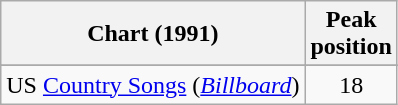<table class="wikitable sortable">
<tr>
<th align="left">Chart (1991)</th>
<th align="center">Peak<br>position</th>
</tr>
<tr>
</tr>
<tr>
<td>US <a href='#'>Country Songs</a> (<em><a href='#'>Billboard</a></em>)</td>
<td align="center">18</td>
</tr>
</table>
